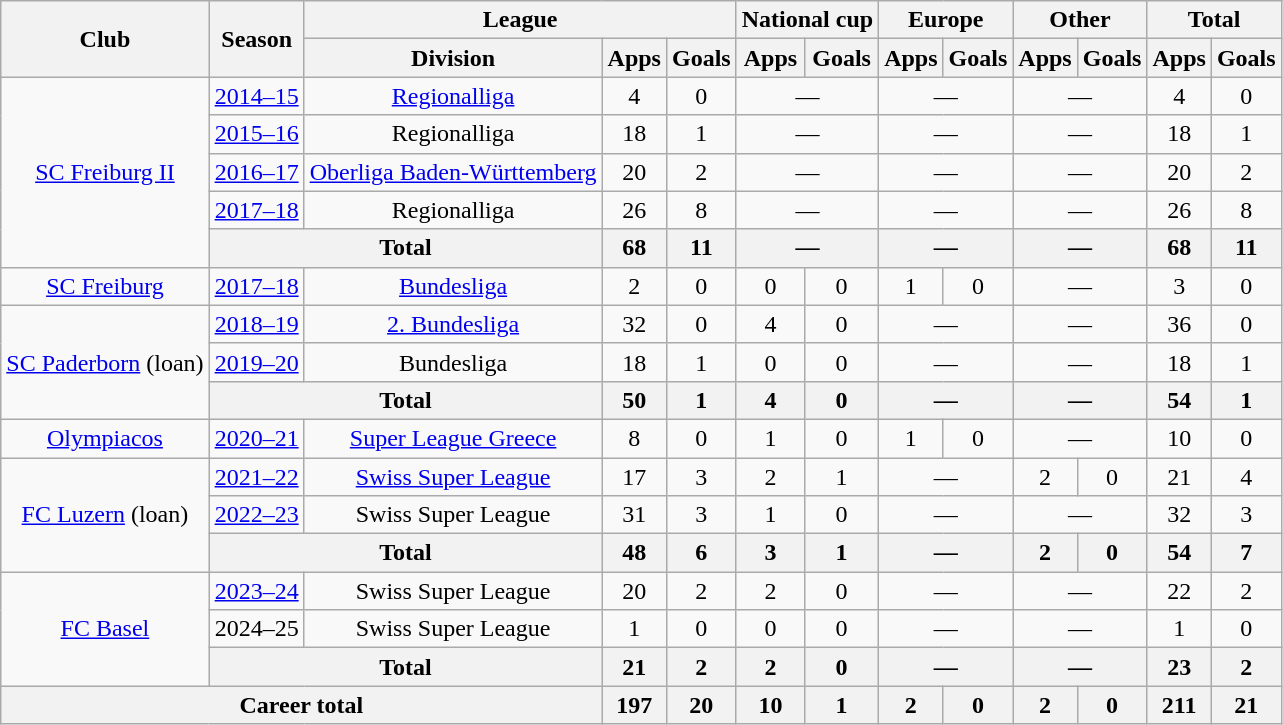<table class="wikitable" style="text-align:center">
<tr>
<th rowspan="2">Club</th>
<th rowspan="2">Season</th>
<th colspan="3">League</th>
<th colspan="2">National cup</th>
<th colspan="2">Europe</th>
<th colspan="2">Other</th>
<th colspan="2">Total</th>
</tr>
<tr>
<th>Division</th>
<th>Apps</th>
<th>Goals</th>
<th>Apps</th>
<th>Goals</th>
<th>Apps</th>
<th>Goals</th>
<th>Apps</th>
<th>Goals</th>
<th>Apps</th>
<th>Goals</th>
</tr>
<tr>
<td rowspan="5"><a href='#'>SC Freiburg II</a></td>
<td><a href='#'>2014–15</a></td>
<td><a href='#'>Regionalliga</a></td>
<td>4</td>
<td>0</td>
<td colspan="2">—</td>
<td colspan="2">—</td>
<td colspan="2">—</td>
<td>4</td>
<td>0</td>
</tr>
<tr>
<td><a href='#'>2015–16</a></td>
<td>Regionalliga</td>
<td>18</td>
<td>1</td>
<td colspan="2">—</td>
<td colspan="2">—</td>
<td colspan="2">—</td>
<td>18</td>
<td>1</td>
</tr>
<tr>
<td><a href='#'>2016–17</a></td>
<td><a href='#'>Oberliga Baden-Württemberg</a></td>
<td>20</td>
<td>2</td>
<td colspan="2">—</td>
<td colspan="2">—</td>
<td colspan="2">—</td>
<td>20</td>
<td>2</td>
</tr>
<tr>
<td><a href='#'>2017–18</a></td>
<td>Regionalliga</td>
<td>26</td>
<td>8</td>
<td colspan="2">—</td>
<td colspan="2">—</td>
<td colspan="2">—</td>
<td>26</td>
<td>8</td>
</tr>
<tr>
<th colspan="2">Total</th>
<th>68</th>
<th>11</th>
<th colspan="2">—</th>
<th colspan="2">—</th>
<th colspan="2">—</th>
<th>68</th>
<th>11</th>
</tr>
<tr>
<td><a href='#'>SC Freiburg</a></td>
<td><a href='#'>2017–18</a></td>
<td><a href='#'>Bundesliga</a></td>
<td>2</td>
<td>0</td>
<td>0</td>
<td>0</td>
<td>1</td>
<td>0</td>
<td colspan="2">—</td>
<td>3</td>
<td>0</td>
</tr>
<tr>
<td rowspan="3"><a href='#'>SC Paderborn</a> (loan)</td>
<td><a href='#'>2018–19</a></td>
<td><a href='#'>2. Bundesliga</a></td>
<td>32</td>
<td>0</td>
<td>4</td>
<td>0</td>
<td colspan="2">—</td>
<td colspan="2">—</td>
<td>36</td>
<td>0</td>
</tr>
<tr>
<td><a href='#'>2019–20</a></td>
<td>Bundesliga</td>
<td>18</td>
<td>1</td>
<td>0</td>
<td>0</td>
<td colspan="2">—</td>
<td colspan="2">—</td>
<td>18</td>
<td>1</td>
</tr>
<tr>
<th colspan="2">Total</th>
<th>50</th>
<th>1</th>
<th>4</th>
<th>0</th>
<th colspan="2">—</th>
<th colspan="2">—</th>
<th>54</th>
<th>1</th>
</tr>
<tr>
<td><a href='#'>Olympiacos</a></td>
<td><a href='#'>2020–21</a></td>
<td><a href='#'>Super League Greece</a></td>
<td>8</td>
<td>0</td>
<td>1</td>
<td>0</td>
<td>1</td>
<td>0</td>
<td colspan="2">—</td>
<td>10</td>
<td>0</td>
</tr>
<tr>
<td rowspan="3"><a href='#'>FC Luzern</a> (loan)</td>
<td><a href='#'>2021–22</a></td>
<td><a href='#'>Swiss Super League</a></td>
<td>17</td>
<td>3</td>
<td>2</td>
<td>1</td>
<td colspan="2">—</td>
<td>2</td>
<td>0</td>
<td>21</td>
<td>4</td>
</tr>
<tr>
<td><a href='#'>2022–23</a></td>
<td>Swiss Super League</td>
<td>31</td>
<td>3</td>
<td>1</td>
<td>0</td>
<td colspan="2">—</td>
<td colspan="2">—</td>
<td>32</td>
<td>3</td>
</tr>
<tr>
<th colspan="2">Total</th>
<th>48</th>
<th>6</th>
<th>3</th>
<th>1</th>
<th colspan="2">—</th>
<th>2</th>
<th>0</th>
<th>54</th>
<th>7</th>
</tr>
<tr>
<td rowspan="3"><a href='#'>FC Basel</a></td>
<td><a href='#'>2023–24</a></td>
<td>Swiss Super League</td>
<td>20</td>
<td>2</td>
<td>2</td>
<td>0</td>
<td colspan="2">—</td>
<td colspan="2">—</td>
<td>22</td>
<td>2</td>
</tr>
<tr>
<td>2024–25</td>
<td>Swiss Super League</td>
<td>1</td>
<td>0</td>
<td>0</td>
<td>0</td>
<td colspan="2">—</td>
<td colspan="2">—</td>
<td>1</td>
<td>0</td>
</tr>
<tr>
<th colspan="2">Total</th>
<th>21</th>
<th>2</th>
<th>2</th>
<th>0</th>
<th colspan="2">—</th>
<th colspan="2">—</th>
<th>23</th>
<th>2</th>
</tr>
<tr>
<th colspan="3">Career total</th>
<th>197</th>
<th>20</th>
<th>10</th>
<th>1</th>
<th>2</th>
<th>0</th>
<th>2</th>
<th>0</th>
<th>211</th>
<th>21</th>
</tr>
</table>
